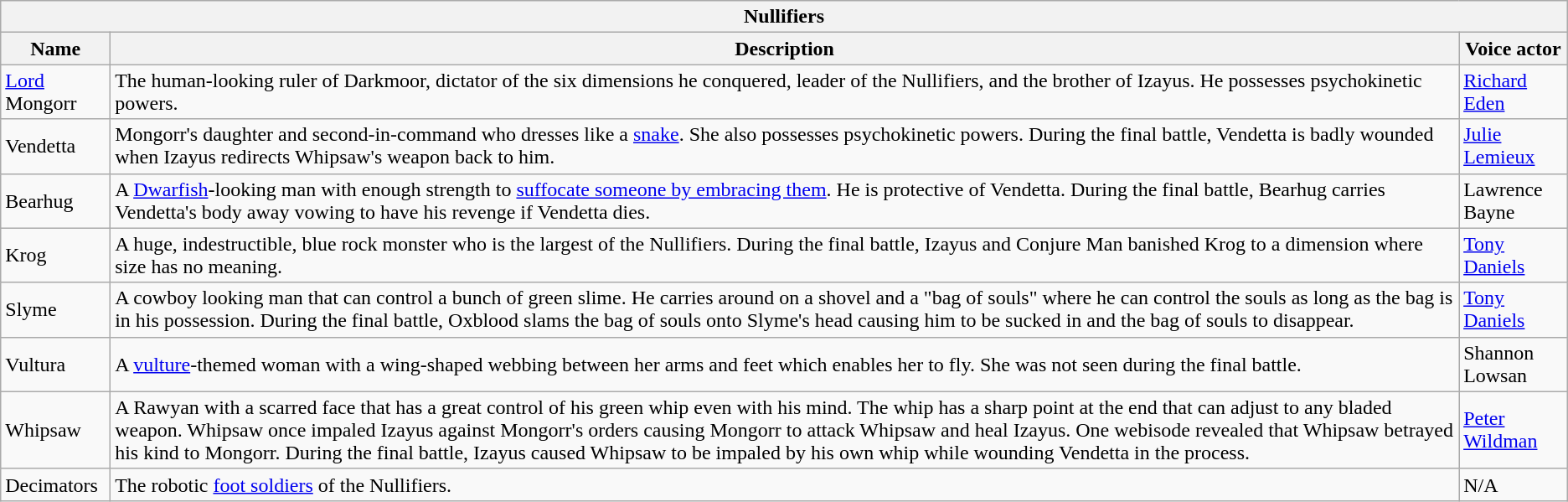<table class="wikitable">
<tr>
<th colspan=6>Nullifiers</th>
</tr>
<tr>
<th>Name</th>
<th>Description</th>
<th>Voice actor</th>
</tr>
<tr>
<td><a href='#'>Lord</a> Mongorr</td>
<td>The human-looking ruler of Darkmoor, dictator of the six dimensions he conquered, leader of the Nullifiers, and the brother of Izayus. He possesses psychokinetic powers.</td>
<td><a href='#'>Richard Eden</a></td>
</tr>
<tr>
<td>Vendetta</td>
<td>Mongorr's daughter and second-in-command who dresses like a <a href='#'>snake</a>. She also possesses psychokinetic powers. During the final battle, Vendetta is badly wounded when Izayus redirects Whipsaw's weapon back to him.</td>
<td><a href='#'>Julie Lemieux</a></td>
</tr>
<tr>
<td>Bearhug</td>
<td>A <a href='#'>Dwarfish</a>-looking man with enough strength to <a href='#'>suffocate someone by embracing them</a>. He is protective of Vendetta. During the final battle, Bearhug carries Vendetta's body away vowing to have his revenge if Vendetta dies.</td>
<td>Lawrence Bayne</td>
</tr>
<tr>
<td>Krog</td>
<td>A huge, indestructible, blue rock monster who is the largest of the Nullifiers. During the final battle, Izayus and Conjure Man banished Krog to a dimension where size has no meaning.</td>
<td><a href='#'>Tony Daniels</a></td>
</tr>
<tr>
<td>Slyme</td>
<td>A cowboy looking man that can control a bunch of green slime. He carries around on a shovel and a "bag of souls" where he can control the souls as long as the bag is in his possession. During the final battle, Oxblood slams the bag of souls onto Slyme's head causing him to be sucked in and the bag of souls to disappear.</td>
<td><a href='#'>Tony Daniels</a></td>
</tr>
<tr>
<td>Vultura</td>
<td>A <a href='#'>vulture</a>-themed woman with a wing-shaped webbing between her arms and feet which enables her to fly. She was not seen during the final battle.</td>
<td>Shannon Lowsan</td>
</tr>
<tr>
<td>Whipsaw</td>
<td>A Rawyan with a scarred face that has a great control of his green whip even with his mind. The whip has a sharp point at the end that can adjust to any bladed weapon. Whipsaw once impaled Izayus against Mongorr's orders causing Mongorr to attack Whipsaw and heal Izayus. One webisode revealed that Whipsaw betrayed his kind to Mongorr. During the final battle, Izayus caused Whipsaw to be impaled by his own whip while wounding Vendetta in the process.</td>
<td><a href='#'>Peter Wildman</a></td>
</tr>
<tr>
<td>Decimators</td>
<td>The robotic <a href='#'>foot soldiers</a> of the Nullifiers.</td>
<td>N/A</td>
</tr>
</table>
